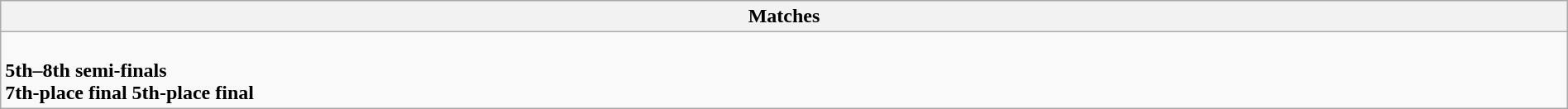<table class="wikitable collapsible expanded" style="width:100%;">
<tr>
<th>Matches</th>
</tr>
<tr>
<td><br><strong>5th–8th semi-finals</strong>

<br><strong>7th-place final</strong>

<strong>5th-place final</strong>
</td>
</tr>
</table>
